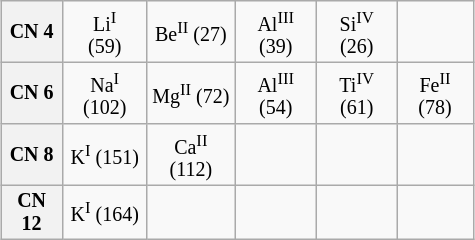<table class="wikitable" style="float:right; margin-top:0; margin-left:1em; text-align:center; font-size:10pt; line-height:11pt; width:25%;">
<tr>
<th>CN 4</th>
<td>Li<sup>I</sup><br>(59)</td>
<td>Be<sup>II</sup> (27)</td>
<td>Al<sup>III</sup> (39)</td>
<td>Si<sup>IV</sup> (26)</td>
<td></td>
</tr>
<tr>
<th>CN 6</th>
<td>Na<sup>I</sup> (102)</td>
<td>Mg<sup>II</sup> (72)</td>
<td>Al<sup>III</sup> (54)</td>
<td>Ti<sup>IV</sup> (61)</td>
<td>Fe<sup>II</sup> (78)</td>
</tr>
<tr>
<th>CN 8</th>
<td>K<sup>I</sup> (151)</td>
<td>Ca<sup>II</sup> (112)</td>
<td></td>
<td></td>
<td></td>
</tr>
<tr>
<th>CN 12</th>
<td>K<sup>I</sup> (164)</td>
<td></td>
<td></td>
<td></td>
<td></td>
</tr>
</table>
